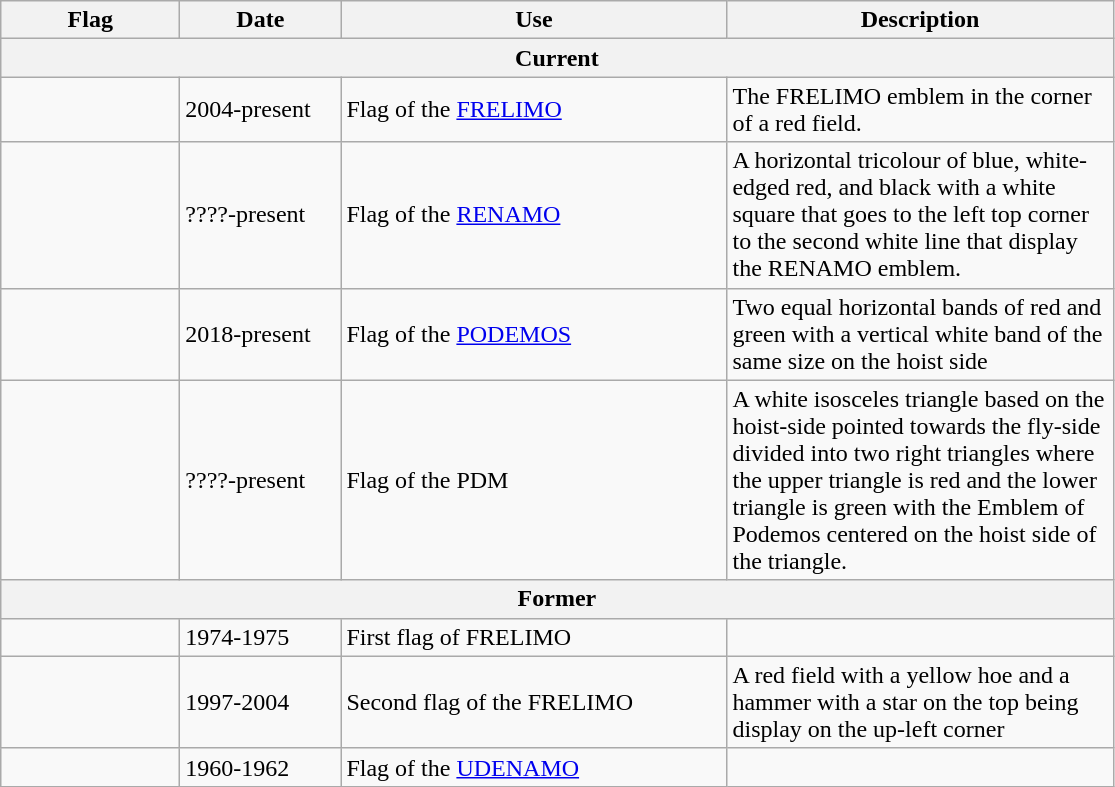<table class="wikitable" style="background: #f9f9f9">
<tr>
<th width="112">Flag</th>
<th width="100">Date</th>
<th width="250">Use</th>
<th width="250">Description</th>
</tr>
<tr>
<th colspan="4">Current</th>
</tr>
<tr>
<td></td>
<td>2004-present</td>
<td>Flag of the <a href='#'>FRELIMO</a></td>
<td>The FRELIMO emblem in the corner of a red field.</td>
</tr>
<tr>
<td></td>
<td>????-present</td>
<td>Flag of the <a href='#'>RENAMO</a></td>
<td>A horizontal tricolour of blue, white-edged red, and black with a white square that goes to the left top corner to the second white line that display the RENAMO emblem.</td>
</tr>
<tr>
<td></td>
<td>2018-present</td>
<td>Flag of the <a href='#'>PODEMOS</a></td>
<td>Two equal horizontal bands of red and green with a vertical white band of the same size on the hoist side</td>
</tr>
<tr>
<td></td>
<td>????-present</td>
<td>Flag of the PDM</td>
<td>A white isosceles triangle based on the hoist-side pointed towards the fly-side divided into two right triangles where the upper triangle is red and the lower triangle is green with the Emblem of Podemos centered on the hoist side of the triangle.</td>
</tr>
<tr>
<th colspan="4">Former</th>
</tr>
<tr>
<td></td>
<td>1974-1975</td>
<td>First flag of FRELIMO</td>
<td></td>
</tr>
<tr>
<td></td>
<td>1997-2004</td>
<td>Second flag of the FRELIMO</td>
<td>A red field with a yellow hoe and a hammer with a star on the top being display on the up-left corner </td>
</tr>
<tr>
<td></td>
<td>1960-1962</td>
<td>Flag of the <a href='#'>UDENAMO</a></td>
<td></td>
</tr>
</table>
